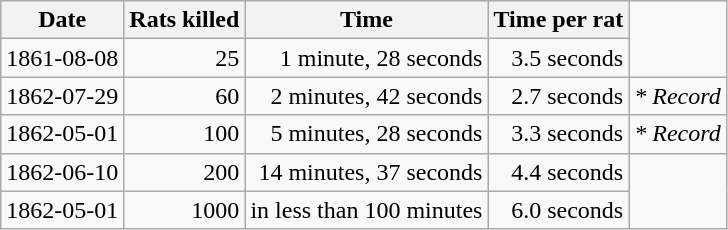<table class="wikitable">
<tr>
<th><strong>Date</strong></th>
<th><strong>Rats killed</strong></th>
<th><strong>Time</strong></th>
<th><strong>Time per rat</strong></th>
</tr>
<tr Align=right>
<td>1861-08-08</td>
<td>25</td>
<td>1 minute, 28 seconds</td>
<td>3.5 seconds</td>
</tr>
<tr Align=right>
<td>1862-07-29</td>
<td>60</td>
<td>2 minutes, 42 seconds</td>
<td>2.7 seconds</td>
<td><em>* Record</em></td>
</tr>
<tr Align=right>
<td>1862-05-01</td>
<td>100</td>
<td>5 minutes, 28 seconds</td>
<td>3.3 seconds</td>
<td><em>* Record</em></td>
</tr>
<tr Align=right>
<td>1862-06-10</td>
<td>200</td>
<td>14 minutes, 37 seconds</td>
<td>4.4 seconds</td>
</tr>
<tr Align=right>
<td>1862-05-01</td>
<td>1000</td>
<td>in less than 100 minutes</td>
<td>6.0 seconds</td>
</tr>
</table>
